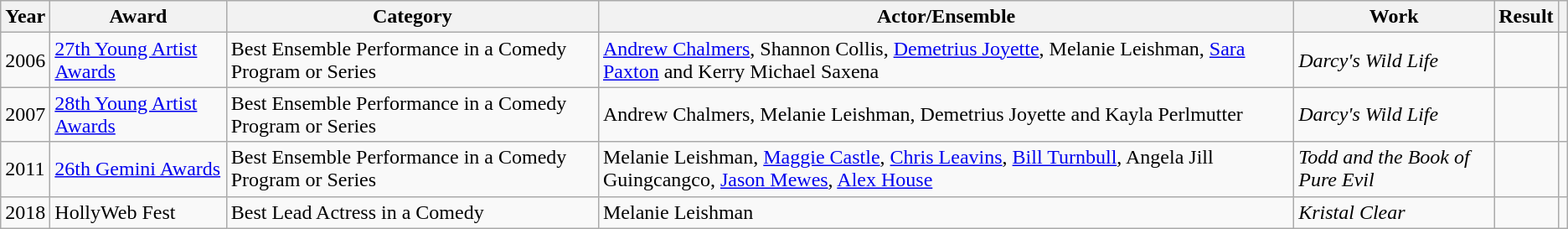<table class="wikitable sortable">
<tr>
<th>Year</th>
<th>Award</th>
<th>Category</th>
<th class="unsortable">Actor/Ensemble</th>
<th>Work</th>
<th>Result</th>
<th class="unsortable"></th>
</tr>
<tr>
<td>2006</td>
<td><a href='#'>27th Young Artist Awards</a></td>
<td>Best Ensemble Performance in a Comedy Program or Series</td>
<td><a href='#'>Andrew Chalmers</a>, Shannon Collis, <a href='#'>Demetrius Joyette</a>, Melanie Leishman, <a href='#'>Sara Paxton</a> and Kerry Michael Saxena</td>
<td><em>Darcy's Wild Life</em></td>
<td></td>
<td style="text-align:center;"></td>
</tr>
<tr>
<td>2007</td>
<td><a href='#'>28th Young Artist Awards</a></td>
<td>Best Ensemble Performance in a Comedy Program or Series</td>
<td>Andrew Chalmers, Melanie Leishman, Demetrius Joyette and Kayla Perlmutter</td>
<td><em>Darcy's Wild Life</em></td>
<td></td>
<td style="text-align:center;"></td>
</tr>
<tr>
<td>2011</td>
<td><a href='#'>26th Gemini Awards</a></td>
<td>Best Ensemble Performance in a Comedy Program or Series</td>
<td>Melanie Leishman, <a href='#'>Maggie Castle</a>, <a href='#'>Chris Leavins</a>, <a href='#'>Bill Turnbull</a>, Angela Jill Guingcangco, <a href='#'>Jason Mewes</a>, <a href='#'>Alex House</a></td>
<td><em>Todd and the Book of Pure Evil</em></td>
<td></td>
<td style="text-align:center;"></td>
</tr>
<tr>
<td>2018</td>
<td>HollyWeb Fest</td>
<td>Best Lead Actress in a Comedy</td>
<td>Melanie Leishman</td>
<td><em>Kristal Clear</em></td>
<td></td>
<td style="text-align:center;"></td>
</tr>
</table>
